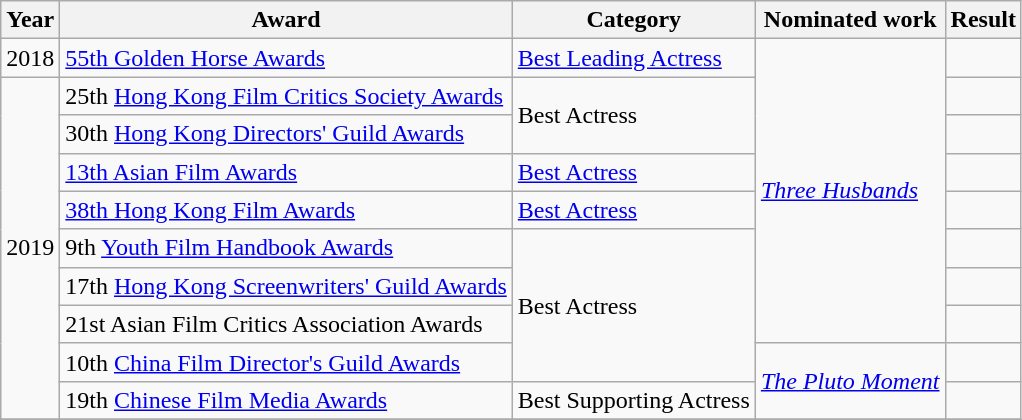<table class="wikitable sortable">
<tr>
<th>Year</th>
<th>Award</th>
<th>Category</th>
<th>Nominated work</th>
<th>Result</th>
</tr>
<tr>
<td>2018</td>
<td><a href='#'>55th Golden Horse Awards</a></td>
<td><a href='#'>Best Leading Actress</a></td>
<td rowspan=8><em><a href='#'>Three Husbands</a></em></td>
<td></td>
</tr>
<tr>
<td rowspan=9>2019</td>
<td>25th <a href='#'>Hong Kong Film Critics Society Awards</a></td>
<td rowspan=2>Best Actress</td>
<td></td>
</tr>
<tr>
<td>30th <a href='#'>Hong Kong Directors' Guild Awards</a></td>
<td></td>
</tr>
<tr>
<td><a href='#'>13th Asian Film Awards</a></td>
<td><a href='#'>Best Actress</a></td>
<td></td>
</tr>
<tr>
<td><a href='#'>38th Hong Kong Film Awards</a></td>
<td><a href='#'>Best Actress</a></td>
<td></td>
</tr>
<tr>
<td>9th <a href='#'>Youth Film Handbook Awards</a></td>
<td rowspan=4>Best Actress</td>
<td></td>
</tr>
<tr>
<td>17th <a href='#'>Hong Kong Screenwriters' Guild Awards</a></td>
<td></td>
</tr>
<tr>
<td>21st Asian Film Critics Association Awards</td>
<td></td>
</tr>
<tr>
<td>10th <a href='#'>China Film Director's Guild Awards</a></td>
<td rowspan=2><em><a href='#'>The Pluto Moment</a></em></td>
<td></td>
</tr>
<tr>
<td>19th <a href='#'>Chinese Film Media Awards</a></td>
<td>Best Supporting Actress</td>
<td></td>
</tr>
<tr>
</tr>
</table>
